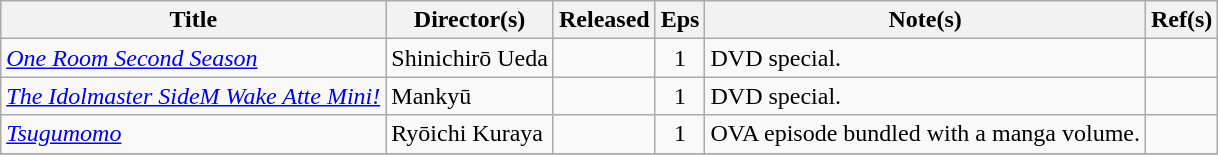<table class="wikitable sortable">
<tr>
<th scope="col">Title</th>
<th scope="col">Director(s)</th>
<th scope="col">Released</th>
<th scope="col" class="unsortable">Eps</th>
<th scope="col" class="unsortable">Note(s)</th>
<th scope="col" class="unsortable">Ref(s)</th>
</tr>
<tr>
<td><em><a href='#'>One Room Second Season</a></em></td>
<td>Shinichirō Ueda</td>
<td></td>
<td style="text-align:center">1</td>
<td>DVD special.</td>
<td style="text-align:center"></td>
</tr>
<tr>
<td><em><a href='#'>The Idolmaster SideM Wake Atte Mini!</a></em></td>
<td>Mankyū</td>
<td></td>
<td style="text-align:center">1</td>
<td>DVD special.</td>
<td style="text-align:center"></td>
</tr>
<tr>
<td><em><a href='#'>Tsugumomo</a></em></td>
<td>Ryōichi Kuraya</td>
<td></td>
<td style="text-align:center">1</td>
<td>OVA episode bundled with a manga volume.</td>
<td style="text-align:center"></td>
</tr>
<tr>
</tr>
</table>
